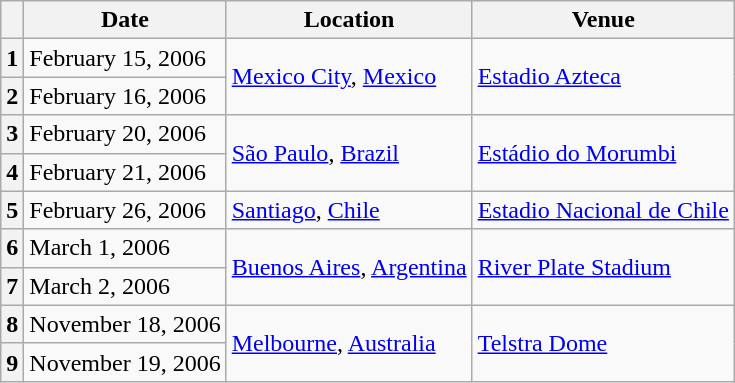<table class="wikitable" style="float:left; margin:10px 10px 10px 0;">
<tr>
<th scope="col"></th>
<th scope="col">Date</th>
<th scope="col">Location</th>
<th scope="col">Venue</th>
</tr>
<tr>
<th scope="row">1</th>
<td>February 15, 2006</td>
<td rowspan=2><a href='#'>Mexico City</a>, <a href='#'>Mexico</a></td>
<td rowspan=2><a href='#'>Estadio Azteca</a></td>
</tr>
<tr>
<th scope="row">2</th>
<td>February 16, 2006</td>
</tr>
<tr>
<th scope="row">3</th>
<td>February 20, 2006</td>
<td rowspan=2><a href='#'>São Paulo</a>, <a href='#'>Brazil</a></td>
<td rowspan=2><a href='#'>Estádio do Morumbi</a></td>
</tr>
<tr>
<th scope="row">4</th>
<td>February 21, 2006</td>
</tr>
<tr>
<th scope="row">5</th>
<td>February 26, 2006</td>
<td><a href='#'>Santiago</a>, <a href='#'>Chile</a></td>
<td><a href='#'>Estadio Nacional de Chile</a></td>
</tr>
<tr>
<th scope="row">6</th>
<td>March 1, 2006</td>
<td rowspan=2><a href='#'>Buenos Aires</a>, <a href='#'>Argentina</a></td>
<td rowspan=2><a href='#'>River Plate Stadium</a></td>
</tr>
<tr>
<th scope="row">7</th>
<td>March 2, 2006</td>
</tr>
<tr>
<th scope="row">8</th>
<td>November 18, 2006</td>
<td rowspan=2><a href='#'>Melbourne</a>, <a href='#'>Australia</a></td>
<td rowspan=2><a href='#'>Telstra Dome</a></td>
</tr>
<tr>
<th scope="row">9</th>
<td>November 19, 2006</td>
</tr>
</table>
